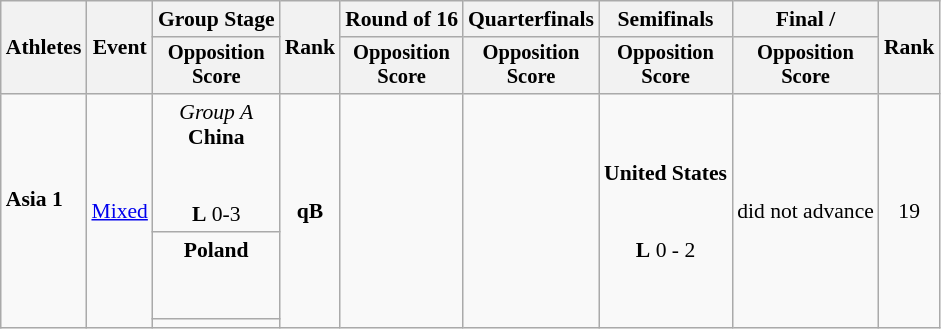<table class=wikitable style="font-size:90%">
<tr>
<th rowspan="2">Athletes</th>
<th rowspan="2">Event</th>
<th>Group Stage</th>
<th rowspan="2">Rank</th>
<th>Round of 16</th>
<th>Quarterfinals</th>
<th>Semifinals</th>
<th>Final / </th>
<th rowspan=2>Rank</th>
</tr>
<tr style="font-size:95%">
<th>Opposition<br>Score</th>
<th>Opposition<br>Score</th>
<th>Opposition<br>Score</th>
<th>Opposition<br>Score</th>
<th>Opposition<br>Score</th>
</tr>
<tr align=center>
<td align=left rowspan=3><strong>Asia 1</strong><br><br></td>
<td align=left rowspan=3><a href='#'>Mixed</a></td>
<td><em>Group A</em><br><strong>China</strong><br><br><br><strong>L</strong> 0-3</td>
<td rowspan=3><strong>qB</strong></td>
<td rowspan=3></td>
<td rowspan=3></td>
<td rowspan=3><strong>United States</strong><br><br><br><strong>L</strong> 0 - 2</td>
<td rowspan=3>did not advance</td>
<td rowspan=3>19</td>
</tr>
<tr align=center>
<td><strong>Poland</strong><br><br><br></td>
</tr>
<tr align=center>
<td></td>
</tr>
</table>
